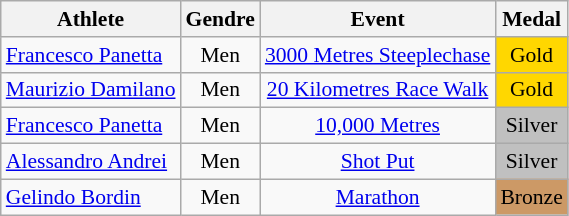<table class="wikitable" style="width:; font-size:90%; text-align:center;">
<tr>
<th>Athlete</th>
<th>Gendre</th>
<th>Event</th>
<th>Medal</th>
</tr>
<tr>
<td align=left><a href='#'>Francesco Panetta</a></td>
<td>Men</td>
<td><a href='#'>3000 Metres Steeplechase</a></td>
<td bgcolor=gold>Gold</td>
</tr>
<tr>
<td align=left><a href='#'>Maurizio Damilano</a></td>
<td>Men</td>
<td><a href='#'>20 Kilometres Race Walk</a></td>
<td bgcolor=gold>Gold</td>
</tr>
<tr>
<td align=left><a href='#'>Francesco Panetta</a></td>
<td>Men</td>
<td><a href='#'>10,000 Metres</a></td>
<td bgcolor=silver>Silver</td>
</tr>
<tr>
<td align=left><a href='#'>Alessandro Andrei</a></td>
<td>Men</td>
<td><a href='#'>Shot Put</a></td>
<td bgcolor=silver>Silver</td>
</tr>
<tr>
<td align=left><a href='#'>Gelindo Bordin</a></td>
<td>Men</td>
<td><a href='#'>Marathon</a></td>
<td bgcolor=cc9966>Bronze</td>
</tr>
</table>
